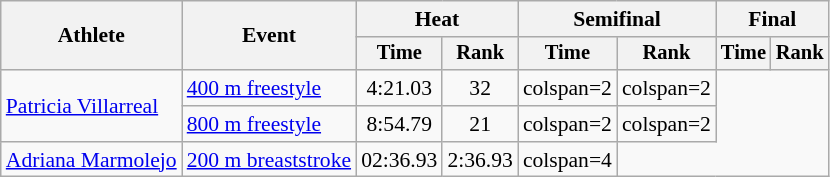<table class=wikitable style=font-size:90%;text-align:center>
<tr>
<th rowspan=2>Athlete</th>
<th rowspan=2>Event</th>
<th colspan=2>Heat</th>
<th colspan=2>Semifinal</th>
<th colspan=2>Final</th>
</tr>
<tr style=font-size:95%>
<th>Time</th>
<th>Rank</th>
<th>Time</th>
<th>Rank</th>
<th>Time</th>
<th>Rank</th>
</tr>
<tr>
<td align=left rowspan=2><a href='#'>Patricia Villarreal</a></td>
<td align=left><a href='#'>400 m freestyle</a></td>
<td>4:21.03</td>
<td>32</td>
<td>colspan=2 </td>
<td>colspan=2 </td>
</tr>
<tr>
<td align=left><a href='#'>800 m freestyle</a></td>
<td>8:54.79</td>
<td>21</td>
<td>colspan=2 </td>
<td>colspan=2 </td>
</tr>
<tr>
<td align=left><a href='#'>Adriana Marmolejo</a></td>
<td align=left><a href='#'>200 m breaststroke</a></td>
<td>02:36.93</td>
<td>2:36.93</td>
<td>colspan=4 </td>
</tr>
</table>
